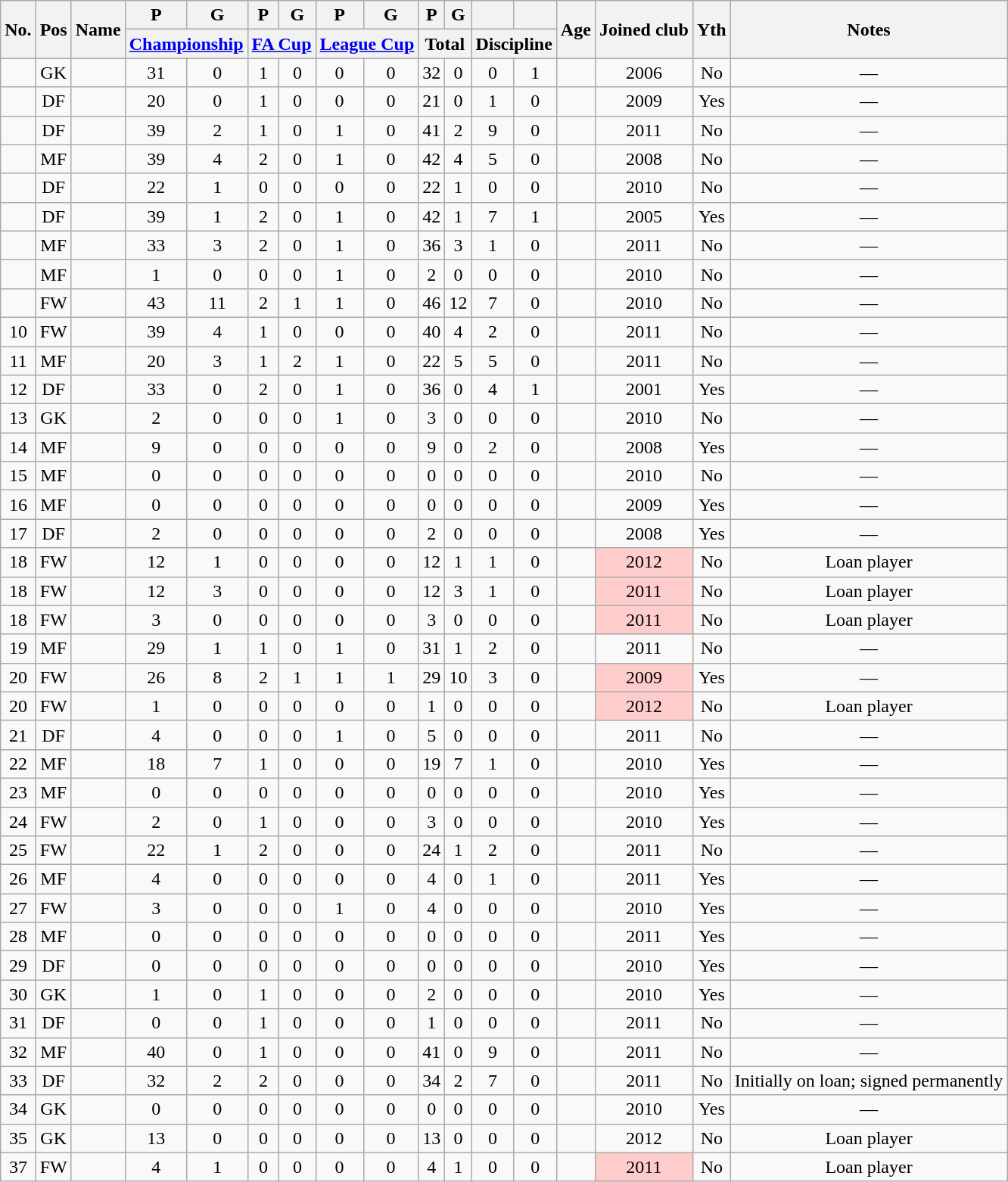<table class="wikitable sortable" style="text-align:center">
<tr>
<th rowspan=2>No.</th>
<th rowspan=2>Pos</th>
<th rowspan=2>Name</th>
<th>P</th>
<th>G</th>
<th>P</th>
<th>G</th>
<th>P</th>
<th>G</th>
<th>P</th>
<th>G</th>
<th></th>
<th></th>
<th rowspan=2>Age</th>
<th rowspan=2>Joined club</th>
<th rowspan=2>Yth</th>
<th rowspan=2 class="unsortable">Notes</th>
</tr>
<tr class="unsortable">
<th colspan=2><a href='#'>Championship</a></th>
<th colspan=2><a href='#'>FA Cup</a></th>
<th colspan=2><a href='#'>League Cup</a></th>
<th colspan=2>Total</th>
<th colspan=2>Discipline</th>
</tr>
<tr>
<td></td>
<td>GK</td>
<td align=left></td>
<td>31</td>
<td>0</td>
<td>1</td>
<td>0</td>
<td>0</td>
<td>0</td>
<td>32</td>
<td>0</td>
<td>0</td>
<td>1</td>
<td></td>
<td>2006</td>
<td>No</td>
<td>—</td>
</tr>
<tr>
<td></td>
<td>DF</td>
<td align=left></td>
<td>20</td>
<td>0</td>
<td>1</td>
<td>0</td>
<td>0</td>
<td>0</td>
<td>21</td>
<td>0</td>
<td>1</td>
<td>0</td>
<td></td>
<td>2009</td>
<td>Yes</td>
<td>—</td>
</tr>
<tr>
<td></td>
<td>DF</td>
<td align=left></td>
<td>39</td>
<td>2</td>
<td>1</td>
<td>0</td>
<td>1</td>
<td>0</td>
<td>41</td>
<td>2</td>
<td>9</td>
<td>0</td>
<td></td>
<td>2011</td>
<td>No</td>
<td>—</td>
</tr>
<tr>
<td></td>
<td>MF</td>
<td align=left></td>
<td>39</td>
<td>4</td>
<td>2</td>
<td>0</td>
<td>1</td>
<td>0</td>
<td>42</td>
<td>4</td>
<td>5</td>
<td>0</td>
<td></td>
<td>2008</td>
<td>No</td>
<td>—</td>
</tr>
<tr>
<td></td>
<td>DF</td>
<td align=left></td>
<td>22</td>
<td>1</td>
<td>0</td>
<td>0</td>
<td>0</td>
<td>0</td>
<td>22</td>
<td>1</td>
<td>0</td>
<td>0</td>
<td></td>
<td>2010</td>
<td>No</td>
<td>—</td>
</tr>
<tr>
<td></td>
<td>DF</td>
<td align=left></td>
<td>39</td>
<td>1</td>
<td>2</td>
<td>0</td>
<td>1</td>
<td>0</td>
<td>42</td>
<td>1</td>
<td>7</td>
<td>1</td>
<td></td>
<td>2005</td>
<td>Yes</td>
<td>—</td>
</tr>
<tr>
<td></td>
<td>MF</td>
<td align=left></td>
<td>33</td>
<td>3</td>
<td>2</td>
<td>0</td>
<td>1</td>
<td>0</td>
<td>36</td>
<td>3</td>
<td>1</td>
<td>0</td>
<td></td>
<td>2011</td>
<td>No</td>
<td>—</td>
</tr>
<tr>
<td></td>
<td>MF</td>
<td align=left></td>
<td>1</td>
<td>0</td>
<td>0</td>
<td>0</td>
<td>1</td>
<td>0</td>
<td>2</td>
<td>0</td>
<td>0</td>
<td>0</td>
<td></td>
<td>2010</td>
<td>No</td>
<td>—</td>
</tr>
<tr>
<td></td>
<td>FW</td>
<td align=left></td>
<td>43</td>
<td>11</td>
<td>2</td>
<td>1</td>
<td>1</td>
<td>0</td>
<td>46</td>
<td>12</td>
<td>7</td>
<td>0</td>
<td></td>
<td>2010</td>
<td>No</td>
<td>—</td>
</tr>
<tr>
<td>10</td>
<td>FW</td>
<td align=left></td>
<td>39</td>
<td>4</td>
<td>1</td>
<td>0</td>
<td>0</td>
<td>0</td>
<td>40</td>
<td>4</td>
<td>2</td>
<td>0</td>
<td></td>
<td>2011</td>
<td>No</td>
<td>—</td>
</tr>
<tr>
<td>11</td>
<td>MF</td>
<td align=left></td>
<td>20</td>
<td>3</td>
<td>1</td>
<td>2</td>
<td>1</td>
<td>0</td>
<td>22</td>
<td>5</td>
<td>5</td>
<td>0</td>
<td></td>
<td>2011</td>
<td>No</td>
<td>—</td>
</tr>
<tr>
<td>12</td>
<td>DF</td>
<td align=left></td>
<td>33</td>
<td>0</td>
<td>2</td>
<td>0</td>
<td>1</td>
<td>0</td>
<td>36</td>
<td>0</td>
<td>4</td>
<td>1</td>
<td></td>
<td>2001</td>
<td>Yes</td>
<td>—</td>
</tr>
<tr>
<td>13</td>
<td>GK</td>
<td align=left></td>
<td>2</td>
<td>0</td>
<td>0</td>
<td>0</td>
<td>1</td>
<td>0</td>
<td>3</td>
<td>0</td>
<td>0</td>
<td>0</td>
<td></td>
<td>2010</td>
<td>No</td>
<td>—</td>
</tr>
<tr>
<td>14</td>
<td>MF</td>
<td align=left></td>
<td>9</td>
<td>0</td>
<td>0</td>
<td>0</td>
<td>0</td>
<td>0</td>
<td>9</td>
<td>0</td>
<td>2</td>
<td>0</td>
<td></td>
<td>2008</td>
<td>Yes</td>
<td>—</td>
</tr>
<tr>
<td>15</td>
<td>MF</td>
<td align=left></td>
<td>0</td>
<td>0</td>
<td>0</td>
<td>0</td>
<td>0</td>
<td>0</td>
<td>0</td>
<td>0</td>
<td>0</td>
<td>0</td>
<td></td>
<td>2010</td>
<td>No</td>
<td>—</td>
</tr>
<tr>
<td>16</td>
<td>MF</td>
<td align=left></td>
<td>0</td>
<td>0</td>
<td>0</td>
<td>0</td>
<td>0</td>
<td>0</td>
<td>0</td>
<td>0</td>
<td>0</td>
<td>0</td>
<td></td>
<td>2009</td>
<td>Yes</td>
<td>—</td>
</tr>
<tr>
<td>17</td>
<td>DF</td>
<td align=left></td>
<td>2</td>
<td>0</td>
<td>0</td>
<td>0</td>
<td>0</td>
<td>0</td>
<td>2</td>
<td>0</td>
<td>0</td>
<td>0</td>
<td></td>
<td>2008</td>
<td>Yes</td>
<td>—</td>
</tr>
<tr>
<td>18</td>
<td>FW</td>
<td align=left></td>
<td>12</td>
<td>1</td>
<td>0</td>
<td>0</td>
<td>0</td>
<td>0</td>
<td>12</td>
<td>1</td>
<td>1</td>
<td>0</td>
<td></td>
<td bgcolor=#FFCCCC>2012</td>
<td>No</td>
<td>Loan player</td>
</tr>
<tr>
<td>18</td>
<td>FW</td>
<td align=left></td>
<td>12</td>
<td>3</td>
<td>0</td>
<td>0</td>
<td>0</td>
<td>0</td>
<td>12</td>
<td>3</td>
<td>1</td>
<td>0</td>
<td></td>
<td bgcolor=#FFCCCC>2011</td>
<td>No</td>
<td>Loan player</td>
</tr>
<tr>
<td>18</td>
<td>FW</td>
<td align=left></td>
<td>3</td>
<td>0</td>
<td>0</td>
<td>0</td>
<td>0</td>
<td>0</td>
<td>3</td>
<td>0</td>
<td>0</td>
<td>0</td>
<td></td>
<td bgcolor=#FFCCCC>2011</td>
<td>No</td>
<td>Loan player</td>
</tr>
<tr>
<td>19</td>
<td>MF</td>
<td align=left></td>
<td>29</td>
<td>1</td>
<td>1</td>
<td>0</td>
<td>1</td>
<td>0</td>
<td>31</td>
<td>1</td>
<td>2</td>
<td>0</td>
<td></td>
<td>2011</td>
<td>No</td>
<td>—</td>
</tr>
<tr>
<td>20</td>
<td>FW</td>
<td align=left></td>
<td>26</td>
<td>8</td>
<td>2</td>
<td>1</td>
<td>1</td>
<td>1</td>
<td>29</td>
<td>10</td>
<td>3</td>
<td>0</td>
<td></td>
<td bgcolor=#FFCCCC>2009</td>
<td>Yes</td>
<td>—</td>
</tr>
<tr>
<td>20</td>
<td>FW</td>
<td align=left></td>
<td>1</td>
<td>0</td>
<td>0</td>
<td>0</td>
<td>0</td>
<td>0</td>
<td>1</td>
<td>0</td>
<td>0</td>
<td>0</td>
<td></td>
<td bgcolor=#FFCCCC>2012</td>
<td>No</td>
<td>Loan player</td>
</tr>
<tr>
<td>21</td>
<td>DF</td>
<td align=left></td>
<td>4</td>
<td>0</td>
<td>0</td>
<td>0</td>
<td>1</td>
<td>0</td>
<td>5</td>
<td>0</td>
<td>0</td>
<td>0</td>
<td></td>
<td>2011</td>
<td>No</td>
<td>—</td>
</tr>
<tr>
<td>22</td>
<td>MF</td>
<td align=left></td>
<td>18</td>
<td>7</td>
<td>1</td>
<td>0</td>
<td>0</td>
<td>0</td>
<td>19</td>
<td>7</td>
<td>1</td>
<td>0</td>
<td></td>
<td>2010</td>
<td>Yes</td>
<td>—</td>
</tr>
<tr>
<td>23</td>
<td>MF</td>
<td align=left></td>
<td>0</td>
<td>0</td>
<td>0</td>
<td>0</td>
<td>0</td>
<td>0</td>
<td>0</td>
<td>0</td>
<td>0</td>
<td>0</td>
<td></td>
<td>2010</td>
<td>Yes</td>
<td>—</td>
</tr>
<tr>
<td>24</td>
<td>FW</td>
<td align=left></td>
<td>2</td>
<td>0</td>
<td>1</td>
<td>0</td>
<td>0</td>
<td>0</td>
<td>3</td>
<td>0</td>
<td>0</td>
<td>0</td>
<td></td>
<td>2010</td>
<td>Yes</td>
<td>—</td>
</tr>
<tr>
<td>25</td>
<td>FW</td>
<td align=left></td>
<td>22</td>
<td>1</td>
<td>2</td>
<td>0</td>
<td>0</td>
<td>0</td>
<td>24</td>
<td>1</td>
<td>2</td>
<td>0</td>
<td></td>
<td>2011</td>
<td>No</td>
<td>—</td>
</tr>
<tr>
<td>26</td>
<td>MF</td>
<td align=left></td>
<td>4</td>
<td>0</td>
<td>0</td>
<td>0</td>
<td>0</td>
<td>0</td>
<td>4</td>
<td>0</td>
<td>1</td>
<td>0</td>
<td></td>
<td>2011</td>
<td>Yes</td>
<td>—</td>
</tr>
<tr>
<td>27</td>
<td>FW</td>
<td align=left></td>
<td>3</td>
<td>0</td>
<td>0</td>
<td>0</td>
<td>1</td>
<td>0</td>
<td>4</td>
<td>0</td>
<td>0</td>
<td>0</td>
<td></td>
<td>2010</td>
<td>Yes</td>
<td>—</td>
</tr>
<tr>
<td>28</td>
<td>MF</td>
<td align=left></td>
<td>0</td>
<td>0</td>
<td>0</td>
<td>0</td>
<td>0</td>
<td>0</td>
<td>0</td>
<td>0</td>
<td>0</td>
<td>0</td>
<td></td>
<td>2011</td>
<td>Yes</td>
<td>—</td>
</tr>
<tr>
<td>29</td>
<td>DF</td>
<td align=left></td>
<td>0</td>
<td>0</td>
<td>0</td>
<td>0</td>
<td>0</td>
<td>0</td>
<td>0</td>
<td>0</td>
<td>0</td>
<td>0</td>
<td></td>
<td>2010</td>
<td>Yes</td>
<td>—</td>
</tr>
<tr>
<td>30</td>
<td>GK</td>
<td align=left></td>
<td>1</td>
<td>0</td>
<td>1</td>
<td>0</td>
<td>0</td>
<td>0</td>
<td>2</td>
<td>0</td>
<td>0</td>
<td>0</td>
<td></td>
<td>2010</td>
<td>Yes</td>
<td>—</td>
</tr>
<tr>
<td>31</td>
<td>DF</td>
<td align=left></td>
<td>0</td>
<td>0</td>
<td>1</td>
<td>0</td>
<td>0</td>
<td>0</td>
<td>1</td>
<td>0</td>
<td>0</td>
<td>0</td>
<td></td>
<td>2011</td>
<td>No</td>
<td>—</td>
</tr>
<tr>
<td>32</td>
<td>MF</td>
<td align=left></td>
<td>40</td>
<td>0</td>
<td>1</td>
<td>0</td>
<td>0</td>
<td>0</td>
<td>41</td>
<td>0</td>
<td>9</td>
<td>0</td>
<td></td>
<td>2011</td>
<td>No</td>
<td>—</td>
</tr>
<tr>
<td>33</td>
<td>DF</td>
<td align=left></td>
<td>32</td>
<td>2</td>
<td>2</td>
<td>0</td>
<td>0</td>
<td>0</td>
<td>34</td>
<td>2</td>
<td>7</td>
<td>0</td>
<td></td>
<td>2011</td>
<td>No</td>
<td>Initially on loan; signed permanently</td>
</tr>
<tr>
<td>34</td>
<td>GK</td>
<td align=left></td>
<td>0</td>
<td>0</td>
<td>0</td>
<td>0</td>
<td>0</td>
<td>0</td>
<td>0</td>
<td>0</td>
<td>0</td>
<td>0</td>
<td></td>
<td>2010</td>
<td>Yes</td>
<td>—</td>
</tr>
<tr>
<td>35</td>
<td>GK</td>
<td align=left></td>
<td>13</td>
<td>0</td>
<td>0</td>
<td>0</td>
<td>0</td>
<td>0</td>
<td>13</td>
<td>0</td>
<td>0</td>
<td>0</td>
<td></td>
<td>2012</td>
<td>No</td>
<td>Loan player</td>
</tr>
<tr>
<td>37</td>
<td>FW</td>
<td align=left></td>
<td>4</td>
<td>1</td>
<td>0</td>
<td>0</td>
<td>0</td>
<td>0</td>
<td>4</td>
<td>1</td>
<td>0</td>
<td>0</td>
<td></td>
<td bgcolor=#FFCCCC>2011</td>
<td>No</td>
<td>Loan player</td>
</tr>
</table>
